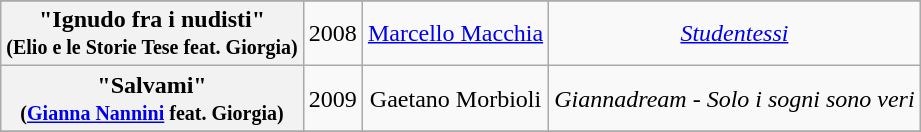<table class="wikitable plainrowheaders" style="text-align:center;">
<tr>
</tr>
<tr>
<th scope="row">"Ignudo fra i nudisti"<br><small>(Elio e le Storie Tese feat. Giorgia)</small></th>
<td>2008</td>
<td rowspan="1"><a href='#'>Marcello Macchia</a></td>
<td><em><a href='#'>Studentessi</a></em></td>
</tr>
<tr>
<th scope="row">"Salvami"<br><small>(<a href='#'>Gianna Nannini</a> feat. Giorgia)</small></th>
<td rowspan="1">2009</td>
<td rowspan="1">Gaetano Morbioli</td>
<td><em>Giannadream - Solo i sogni sono veri</em></td>
</tr>
<tr>
</tr>
</table>
